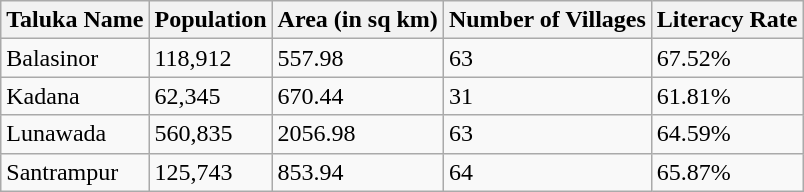<table class="wikitable">
<tr>
<th>Taluka Name</th>
<th>Population</th>
<th>Area (in sq km)</th>
<th>Number of Villages</th>
<th>Literacy Rate</th>
</tr>
<tr>
<td>Balasinor</td>
<td>118,912</td>
<td>557.98</td>
<td>63</td>
<td>67.52%</td>
</tr>
<tr>
<td>Kadana</td>
<td>62,345</td>
<td>670.44</td>
<td>31</td>
<td>61.81%</td>
</tr>
<tr>
<td>Lunawada</td>
<td>560,835</td>
<td>2056.98</td>
<td>63</td>
<td>64.59%</td>
</tr>
<tr>
<td>Santrampur</td>
<td>125,743</td>
<td>853.94</td>
<td>64</td>
<td>65.87%</td>
</tr>
</table>
